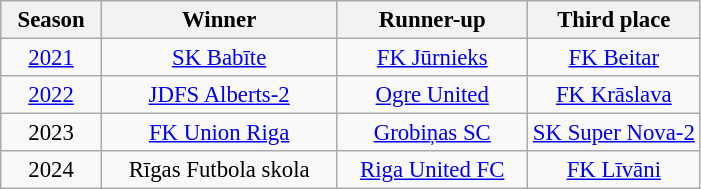<table class="wikitable" style="font-size:95%; text-align:center;">
<tr>
<th width="60">Season</th>
<th width="150">Winner</th>
<th width="120">Runner-up</th>
<th>Third place</th>
</tr>
<tr align="center">
<td><a href='#'>2021</a></td>
<td><a href='#'>SK Babīte</a></td>
<td><a href='#'>FK Jūrnieks</a></td>
<td><a href='#'>FK Beitar</a></td>
</tr>
<tr align="center">
<td><a href='#'>2022</a></td>
<td><a href='#'>JDFS Alberts-2</a></td>
<td><a href='#'>Ogre United</a></td>
<td><a href='#'>FK Krāslava</a></td>
</tr>
<tr>
<td>2023</td>
<td><a href='#'>FK Union Riga</a></td>
<td><a href='#'>Grobiņas SC</a></td>
<td><a href='#'>SK Super Nova-2</a></td>
</tr>
<tr>
<td>2024</td>
<td>Rīgas Futbola skola</td>
<td><a href='#'>Riga United FC</a></td>
<td><a href='#'>FK Līvāni</a></td>
</tr>
</table>
